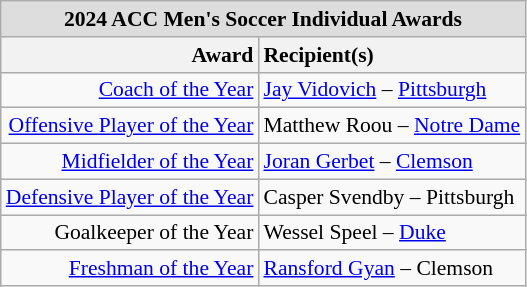<table class="wikitable" style="white-space:nowrap; font-size:90%;">
<tr>
<td colspan="7" style="text-align:center; background:#ddd;"><strong>2024 ACC Men's Soccer Individual Awards</strong></td>
</tr>
<tr>
<th style="text-align:right;">Award</th>
<th style="text-align:left;">Recipient(s)</th>
</tr>
<tr>
<td style="text-align:right;"><a href='#'>Coach of the Year</a></td>
<td style="text-align:left;"><a href='#'>Jay Vidovich</a> – <a href='#'>Pittsburgh</a></td>
</tr>
<tr>
<td style="text-align:right;"><a href='#'>Offensive Player of the Year</a></td>
<td style="text-align:left;">Matthew Roou – <a href='#'>Notre Dame</a></td>
</tr>
<tr>
<td style="text-align:right;"><a href='#'>Midfielder of the Year</a></td>
<td style="text-align:left;"><a href='#'>Joran Gerbet</a> – <a href='#'>Clemson</a></td>
</tr>
<tr>
<td style="text-align:right;"><a href='#'>Defensive Player of the Year</a></td>
<td style="text-align:left;">Casper Svendby – Pittsburgh</td>
</tr>
<tr>
<td style="text-align:right;">Goalkeeper of the Year</td>
<td style="text-align:left;">Wessel Speel – <a href='#'>Duke</a></td>
</tr>
<tr>
<td style="text-align:right;"><a href='#'>Freshman of the Year</a></td>
<td style="text-align:left;"><a href='#'>Ransford Gyan</a> – Clemson</td>
</tr>
</table>
